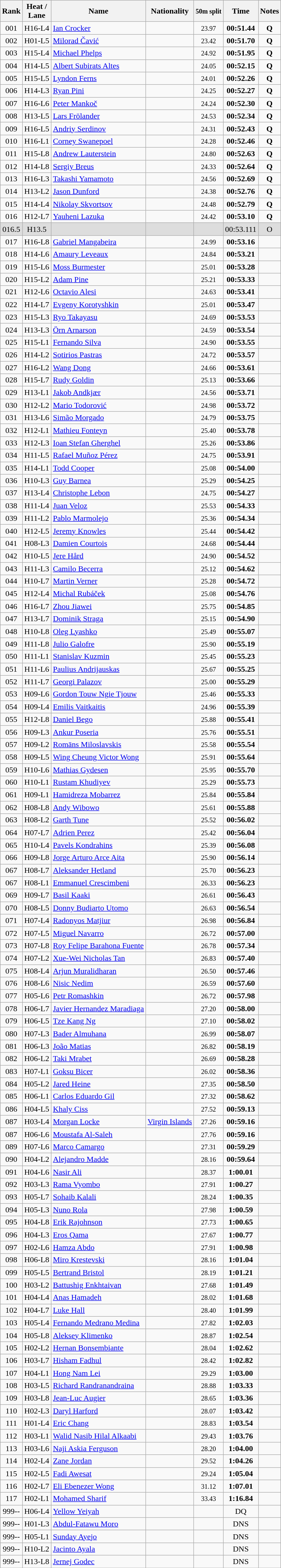<table class="wikitable sortable" style="text-align:center">
<tr>
<th>Rank</th>
<th>Heat / <br> Lane</th>
<th>Name</th>
<th>Nationality</th>
<th><small>50m split</small></th>
<th>Time</th>
<th>Notes</th>
</tr>
<tr>
<td><span>00</span>1</td>
<td>H16-L4</td>
<td align=left><a href='#'>Ian Crocker</a></td>
<td align=left></td>
<td><small>23.97</small></td>
<td><strong><span>00:</span>51.44</strong></td>
<td><strong>Q</strong></td>
</tr>
<tr>
<td><span>00</span>2</td>
<td>H01-L5</td>
<td align=left><a href='#'>Milorad Čavić</a></td>
<td align=left></td>
<td><small>23.42</small></td>
<td><strong><span>00:</span>51.70</strong></td>
<td><strong>Q</strong></td>
</tr>
<tr>
<td><span>00</span>3</td>
<td>H15-L4</td>
<td align=left><a href='#'>Michael Phelps</a></td>
<td align=left></td>
<td><small>24.92</small></td>
<td><strong><span>00:</span>51.95</strong></td>
<td><strong>Q</strong></td>
</tr>
<tr>
<td><span>00</span>4</td>
<td>H14-L5</td>
<td align=left><a href='#'>Albert Subirats Altes</a></td>
<td align=left></td>
<td><small>24.05</small></td>
<td><strong><span>00:</span>52.15</strong></td>
<td><strong>Q</strong></td>
</tr>
<tr>
<td><span>00</span>5</td>
<td>H15-L5</td>
<td align=left><a href='#'>Lyndon Ferns</a></td>
<td align=left></td>
<td><small>24.01</small></td>
<td><strong><span>00:</span>52.26</strong></td>
<td><strong>Q</strong></td>
</tr>
<tr>
<td><span>00</span>6</td>
<td>H14-L3</td>
<td align=left><a href='#'>Ryan Pini</a></td>
<td align=left></td>
<td><small>24.25</small></td>
<td><strong><span>00:</span>52.27</strong></td>
<td><strong>Q</strong></td>
</tr>
<tr>
<td><span>00</span>7</td>
<td>H16-L6</td>
<td align=left><a href='#'>Peter Mankoč</a></td>
<td align=left></td>
<td><small>24.24</small></td>
<td><strong><span>00:</span>52.30</strong></td>
<td><strong>Q</strong></td>
</tr>
<tr>
<td><span>00</span>8</td>
<td>H13-L5</td>
<td align=left><a href='#'>Lars Frölander</a></td>
<td align=left></td>
<td><small>24.53</small></td>
<td><strong><span>00:</span>52.34</strong></td>
<td><strong>Q</strong></td>
</tr>
<tr>
<td><span>00</span>9</td>
<td>H16-L5</td>
<td align=left><a href='#'>Andriy Serdinov</a></td>
<td align=left></td>
<td><small>24.31</small></td>
<td><strong><span>00:</span>52.43</strong></td>
<td><strong>Q</strong></td>
</tr>
<tr>
<td><span>0</span>10</td>
<td>H16-L1</td>
<td align=left><a href='#'>Corney Swanepoel</a></td>
<td align=left></td>
<td><small>24.28</small></td>
<td><strong><span>00:</span>52.46</strong></td>
<td><strong>Q</strong></td>
</tr>
<tr>
<td><span>0</span>11</td>
<td>H15-L8</td>
<td align=left><a href='#'>Andrew Lauterstein</a></td>
<td align=left></td>
<td><small>24.80</small></td>
<td><strong><span>00:</span>52.63</strong></td>
<td><strong>Q</strong></td>
</tr>
<tr>
<td><span>0</span>12</td>
<td>H14-L8</td>
<td align=left><a href='#'>Sergiy Breus</a></td>
<td align=left></td>
<td><small>24.33</small></td>
<td><strong><span>00:</span>52.64</strong></td>
<td><strong>Q</strong></td>
</tr>
<tr>
<td><span>0</span>13</td>
<td>H16-L3</td>
<td align=left><a href='#'>Takashi Yamamoto</a></td>
<td align=left></td>
<td><small>24.56</small></td>
<td><strong><span>00:</span>52.69</strong></td>
<td><strong>Q</strong></td>
</tr>
<tr>
<td><span>0</span>14</td>
<td>H13-L2</td>
<td align=left><a href='#'>Jason Dunford</a></td>
<td align=left></td>
<td><small>24.38</small></td>
<td><strong><span>00:</span>52.76</strong></td>
<td><strong>Q</strong></td>
</tr>
<tr>
<td><span>0</span>15</td>
<td>H14-L4</td>
<td align=left><a href='#'>Nikolay Skvortsov</a></td>
<td align=left></td>
<td><small>24.48</small></td>
<td><strong><span>00:</span>52.79</strong></td>
<td><strong>Q</strong></td>
</tr>
<tr>
<td><span>0</span>16</td>
<td>H12-L7</td>
<td align=left><a href='#'>Yauheni Lazuka</a></td>
<td align=left></td>
<td><small>24.42</small></td>
<td><strong><span>00:</span>53.10</strong></td>
<td><strong>Q</strong></td>
</tr>
<tr bgcolor=#DDDDDD>
<td><span>016.5</span></td>
<td><span>H13.5</span></td>
<td></td>
<td></td>
<td></td>
<td><span>00:53.111</span></td>
<td><span>O</span></td>
</tr>
<tr>
<td><span>0</span>17</td>
<td>H16-L8</td>
<td align=left><a href='#'>Gabriel Mangabeira</a></td>
<td align=left></td>
<td><small>24.99</small></td>
<td><strong><span>00:</span>53.16</strong></td>
<td></td>
</tr>
<tr>
<td><span>0</span>18</td>
<td>H14-L6</td>
<td align=left><a href='#'>Amaury Leveaux</a></td>
<td align=left></td>
<td><small>24.84</small></td>
<td><strong><span>00:</span>53.21</strong></td>
<td></td>
</tr>
<tr>
<td><span>0</span>19</td>
<td>H15-L6</td>
<td align=left><a href='#'>Moss Burmester</a></td>
<td align=left></td>
<td><small>25.01</small></td>
<td><strong><span>00:</span>53.28</strong></td>
<td></td>
</tr>
<tr>
<td><span>0</span>20</td>
<td>H15-L2</td>
<td align=left><a href='#'>Adam Pine</a></td>
<td align=left></td>
<td><small>25.21</small></td>
<td><strong><span>00:</span>53.33</strong></td>
<td></td>
</tr>
<tr>
<td><span>0</span>21</td>
<td>H12-L6</td>
<td align=left><a href='#'>Octavio Alesi</a></td>
<td align=left></td>
<td><small>24.63</small></td>
<td><strong><span>00:</span>53.41</strong></td>
<td></td>
</tr>
<tr>
<td><span>0</span>22</td>
<td>H14-L7</td>
<td align=left><a href='#'>Evgeny Korotyshkin</a></td>
<td align=left></td>
<td><small>25.01</small></td>
<td><strong><span>00:</span>53.47</strong></td>
<td></td>
</tr>
<tr>
<td><span>0</span>23</td>
<td>H15-L3</td>
<td align=left><a href='#'>Ryo Takayasu</a></td>
<td align=left></td>
<td><small>24.69</small></td>
<td><strong><span>00:</span>53.53</strong></td>
<td></td>
</tr>
<tr>
<td><span>0</span>24</td>
<td>H13-L3</td>
<td align=left><a href='#'>Örn Arnarson</a></td>
<td align=left></td>
<td><small>24.59</small></td>
<td><strong><span>00:</span>53.54</strong></td>
<td></td>
</tr>
<tr>
<td><span>0</span>25</td>
<td>H15-L1</td>
<td align=left><a href='#'>Fernando Silva</a></td>
<td align=left></td>
<td><small>24.90</small></td>
<td><strong><span>00:</span>53.55</strong></td>
<td></td>
</tr>
<tr>
<td><span>0</span>26</td>
<td>H14-L2</td>
<td align=left><a href='#'>Sotirios Pastras</a></td>
<td align=left></td>
<td><small>24.72</small></td>
<td><strong><span>00:</span>53.57</strong></td>
<td></td>
</tr>
<tr>
<td><span>0</span>27</td>
<td>H16-L2</td>
<td align=left><a href='#'>Wang Dong</a></td>
<td align=left></td>
<td><small>24.66</small></td>
<td><strong><span>00:</span>53.61</strong></td>
<td></td>
</tr>
<tr>
<td><span>0</span>28</td>
<td>H15-L7</td>
<td align=left><a href='#'>Rudy Goldin</a></td>
<td align=left></td>
<td><small>25.13</small></td>
<td><strong><span>00:</span>53.66</strong></td>
<td></td>
</tr>
<tr>
<td><span>0</span>29</td>
<td>H13-L1</td>
<td align=left><a href='#'>Jakob Andkjær</a></td>
<td align=left></td>
<td><small>24.56</small></td>
<td><strong><span>00:</span>53.71</strong></td>
<td></td>
</tr>
<tr>
<td><span>0</span>30</td>
<td>H12-L2</td>
<td align=left><a href='#'>Mario Todorović</a></td>
<td align=left></td>
<td><small>24.98</small></td>
<td><strong><span>00:</span>53.72</strong></td>
<td></td>
</tr>
<tr>
<td><span>0</span>31</td>
<td>H13-L6</td>
<td align=left><a href='#'>Simão Morgado</a></td>
<td align=left></td>
<td><small>24.79</small></td>
<td><strong><span>00:</span>53.75</strong></td>
<td></td>
</tr>
<tr>
<td><span>0</span>32</td>
<td>H12-L1</td>
<td align=left><a href='#'>Mathieu Fonteyn</a></td>
<td align=left></td>
<td><small>25.40</small></td>
<td><strong><span>00:</span>53.78</strong></td>
<td></td>
</tr>
<tr>
<td><span>0</span>33</td>
<td>H12-L3</td>
<td align=left><a href='#'>Ioan Stefan Gherghel</a></td>
<td align=left></td>
<td><small>25.26</small></td>
<td><strong><span>00:</span>53.86</strong></td>
<td></td>
</tr>
<tr>
<td><span>0</span>34</td>
<td>H11-L5</td>
<td align=left><a href='#'>Rafael Muñoz Pérez</a></td>
<td align=left></td>
<td><small>24.75</small></td>
<td><strong><span>00:</span>53.91</strong></td>
<td></td>
</tr>
<tr>
<td><span>0</span>35</td>
<td>H14-L1</td>
<td align=left><a href='#'>Todd Cooper</a></td>
<td align=left></td>
<td><small>25.08</small></td>
<td><strong><span>00:</span>54.00</strong></td>
<td></td>
</tr>
<tr>
<td><span>0</span>36</td>
<td>H10-L3</td>
<td align=left><a href='#'>Guy Barnea</a></td>
<td align=left></td>
<td><small>25.29</small></td>
<td><strong><span>00:</span>54.25</strong></td>
<td></td>
</tr>
<tr>
<td><span>0</span>37</td>
<td>H13-L4</td>
<td align=left><a href='#'>Christophe Lebon</a></td>
<td align=left></td>
<td><small>24.75</small></td>
<td><strong><span>00:</span>54.27</strong></td>
<td></td>
</tr>
<tr>
<td><span>0</span>38</td>
<td>H11-L4</td>
<td align=left><a href='#'>Juan Veloz</a></td>
<td align=left></td>
<td><small>25.53</small></td>
<td><strong><span>00:</span>54.33</strong></td>
<td></td>
</tr>
<tr>
<td><span>0</span>39</td>
<td>H11-L2</td>
<td align=left><a href='#'>Pablo Marmolejo</a></td>
<td align=left></td>
<td><small>25.36</small></td>
<td><strong><span>00:</span>54.34</strong></td>
<td></td>
</tr>
<tr>
<td><span>0</span>40</td>
<td>H12-L5</td>
<td align=left><a href='#'>Jeremy Knowles</a></td>
<td align=left></td>
<td><small>25.44</small></td>
<td><strong><span>00:</span>54.42</strong></td>
<td></td>
</tr>
<tr>
<td><span>0</span>41</td>
<td>H08-L3</td>
<td align=left><a href='#'>Damien Courtois</a></td>
<td align=left></td>
<td><small>24.68</small></td>
<td><strong><span>00:</span>54.44</strong></td>
<td></td>
</tr>
<tr>
<td><span>0</span>42</td>
<td>H10-L5</td>
<td align=left><a href='#'>Jere Hård</a></td>
<td align=left></td>
<td><small>24.90</small></td>
<td><strong><span>00:</span>54.52</strong></td>
<td></td>
</tr>
<tr>
<td><span>0</span>43</td>
<td>H11-L3</td>
<td align=left><a href='#'>Camilo Becerra</a></td>
<td align=left></td>
<td><small>25.12</small></td>
<td><strong><span>00:</span>54.62</strong></td>
<td></td>
</tr>
<tr>
<td><span>0</span>44</td>
<td>H10-L7</td>
<td align=left><a href='#'>Martin Verner</a></td>
<td align=left></td>
<td><small>25.28</small></td>
<td><strong><span>00:</span>54.72</strong></td>
<td></td>
</tr>
<tr>
<td><span>0</span>45</td>
<td>H12-L4</td>
<td align=left><a href='#'>Michal Rubáček</a></td>
<td align=left></td>
<td><small>25.08</small></td>
<td><strong><span>00:</span>54.76</strong></td>
<td></td>
</tr>
<tr>
<td><span>0</span>46</td>
<td>H16-L7</td>
<td align=left><a href='#'>Zhou Jiawei</a></td>
<td align=left></td>
<td><small>25.75</small></td>
<td><strong><span>00:</span>54.85</strong></td>
<td></td>
</tr>
<tr>
<td><span>0</span>47</td>
<td>H13-L7</td>
<td align=left><a href='#'>Dominik Straga</a></td>
<td align=left></td>
<td><small>25.15</small></td>
<td><strong><span>00:</span>54.90</strong></td>
<td></td>
</tr>
<tr>
<td><span>0</span>48</td>
<td>H10-L8</td>
<td align=left><a href='#'>Oleg Lyashko</a></td>
<td align=left></td>
<td><small>25.49</small></td>
<td><strong><span>00:</span>55.07</strong></td>
<td></td>
</tr>
<tr>
<td><span>0</span>49</td>
<td>H11-L8</td>
<td align=left><a href='#'>Julio Galofre</a></td>
<td align=left></td>
<td><small>25.90</small></td>
<td><strong><span>00:</span>55.19</strong></td>
<td></td>
</tr>
<tr>
<td><span>0</span>50</td>
<td>H11-L1</td>
<td align=left><a href='#'>Stanislav Kuzmin</a></td>
<td align=left></td>
<td><small>25.45</small></td>
<td><strong><span>00:</span>55.23</strong></td>
<td></td>
</tr>
<tr>
<td><span>0</span>51</td>
<td>H11-L6</td>
<td align=left><a href='#'>Paulius Andrijauskas</a></td>
<td align=left></td>
<td><small>25.67</small></td>
<td><strong><span>00:</span>55.25</strong></td>
<td></td>
</tr>
<tr>
<td><span>0</span>52</td>
<td>H11-L7</td>
<td align=left><a href='#'>Georgi Palazov</a></td>
<td align=left></td>
<td><small>25.00</small></td>
<td><strong><span>00:</span>55.29</strong></td>
<td></td>
</tr>
<tr>
<td><span>0</span>53</td>
<td>H09-L6</td>
<td align=left><a href='#'>Gordon Touw Ngie Tjouw</a></td>
<td align=left></td>
<td><small>25.46</small></td>
<td><strong><span>00:</span>55.33</strong></td>
<td></td>
</tr>
<tr>
<td><span>0</span>54</td>
<td>H09-L4</td>
<td align=left><a href='#'>Emilis Vaitkaitis</a></td>
<td align=left></td>
<td><small>24.96</small></td>
<td><strong><span>00:</span>55.39</strong></td>
<td></td>
</tr>
<tr>
<td><span>0</span>55</td>
<td>H12-L8</td>
<td align=left><a href='#'>Daniel Bego</a></td>
<td align=left></td>
<td><small>25.88</small></td>
<td><strong><span>00:</span>55.41</strong></td>
<td></td>
</tr>
<tr>
<td><span>0</span>56</td>
<td>H09-L3</td>
<td align=left><a href='#'>Ankur Poseria</a></td>
<td align=left></td>
<td><small>25.76</small></td>
<td><strong><span>00:</span>55.51</strong></td>
<td></td>
</tr>
<tr>
<td><span>0</span>57</td>
<td>H09-L2</td>
<td align=left><a href='#'>Romāns Miloslavskis</a></td>
<td align=left></td>
<td><small>25.58</small></td>
<td><strong><span>00:</span>55.54</strong></td>
<td></td>
</tr>
<tr>
<td><span>0</span>58</td>
<td>H09-L5</td>
<td align=left><a href='#'>Wing Cheung Victor Wong</a></td>
<td align=left></td>
<td><small>25.91</small></td>
<td><strong><span>00:</span>55.64</strong></td>
<td></td>
</tr>
<tr>
<td><span>0</span>59</td>
<td>H10-L6</td>
<td align=left><a href='#'>Mathias Gydesen</a></td>
<td align=left></td>
<td><small>25.95</small></td>
<td><strong><span>00:</span>55.70</strong></td>
<td></td>
</tr>
<tr>
<td><span>0</span>60</td>
<td>H10-L1</td>
<td align=left><a href='#'>Rustam Khudiyev</a></td>
<td align=left></td>
<td><small>25.29</small></td>
<td><strong><span>00:</span>55.73</strong></td>
<td></td>
</tr>
<tr>
<td><span>0</span>61</td>
<td>H09-L1</td>
<td align=left><a href='#'>Hamidreza Mobarrez</a></td>
<td align=left></td>
<td><small>25.84</small></td>
<td><strong><span>00:</span>55.84</strong></td>
<td></td>
</tr>
<tr>
<td><span>0</span>62</td>
<td>H08-L8</td>
<td align=left><a href='#'>Andy Wibowo</a></td>
<td align=left></td>
<td><small>25.61</small></td>
<td><strong><span>00:</span>55.88</strong></td>
<td></td>
</tr>
<tr>
<td><span>0</span>63</td>
<td>H08-L2</td>
<td align=left><a href='#'>Garth Tune</a></td>
<td align=left></td>
<td><small>25.52</small></td>
<td><strong><span>00:</span>56.02</strong></td>
<td></td>
</tr>
<tr>
<td><span>0</span>64</td>
<td>H07-L7</td>
<td align=left><a href='#'>Adrien Perez</a></td>
<td align=left></td>
<td><small>25.42</small></td>
<td><strong><span>00:</span>56.04</strong></td>
<td></td>
</tr>
<tr>
<td><span>0</span>65</td>
<td>H10-L4</td>
<td align=left><a href='#'>Pavels Kondrahins</a></td>
<td align=left></td>
<td><small>25.39</small></td>
<td><strong><span>00:</span>56.08</strong></td>
<td></td>
</tr>
<tr>
<td><span>0</span>66</td>
<td>H09-L8</td>
<td align=left><a href='#'>Jorge Arturo Arce Aita</a></td>
<td align=left></td>
<td><small>25.90</small></td>
<td><strong><span>00:</span>56.14</strong></td>
<td></td>
</tr>
<tr>
<td><span>0</span>67</td>
<td>H08-L7</td>
<td align=left><a href='#'>Aleksander Hetland</a></td>
<td align=left></td>
<td><small>25.70</small></td>
<td><strong><span>00:</span>56.23</strong></td>
<td></td>
</tr>
<tr>
<td><span>0</span>67</td>
<td>H08-L1</td>
<td align=left><a href='#'>Emmanuel Crescimbeni</a></td>
<td align=left></td>
<td><small>26.33</small></td>
<td><strong><span>00:</span>56.23</strong></td>
<td></td>
</tr>
<tr>
<td><span>0</span>69</td>
<td>H09-L7</td>
<td align=left><a href='#'>Basil Kaaki</a></td>
<td align=left></td>
<td><small>26.61</small></td>
<td><strong><span>00:</span>56.43</strong></td>
<td></td>
</tr>
<tr>
<td><span>0</span>70</td>
<td>H08-L5</td>
<td align=left><a href='#'>Donny Budiarto Utomo</a></td>
<td align=left></td>
<td><small>26.63</small></td>
<td><strong><span>00:</span>56.54</strong></td>
<td></td>
</tr>
<tr>
<td><span>0</span>71</td>
<td>H07-L4</td>
<td align=left><a href='#'>Radonyos Matjiur</a></td>
<td align=left></td>
<td><small>26.98</small></td>
<td><strong><span>00:</span>56.84</strong></td>
<td></td>
</tr>
<tr>
<td><span>0</span>72</td>
<td>H07-L5</td>
<td align=left><a href='#'>Miguel Navarro</a></td>
<td align=left></td>
<td><small>26.72</small></td>
<td><strong><span>00:</span>57.00</strong></td>
<td></td>
</tr>
<tr>
<td><span>0</span>73</td>
<td>H07-L8</td>
<td align=left><a href='#'>Roy Felipe Barahona Fuente</a></td>
<td align=left></td>
<td><small>26.78</small></td>
<td><strong><span>00:</span>57.34</strong></td>
<td></td>
</tr>
<tr>
<td><span>0</span>74</td>
<td>H07-L2</td>
<td align=left><a href='#'>Xue-Wei Nicholas Tan</a></td>
<td align=left></td>
<td><small>26.83</small></td>
<td><strong><span>00:</span>57.40</strong></td>
<td></td>
</tr>
<tr>
<td><span>0</span>75</td>
<td>H08-L4</td>
<td align=left><a href='#'>Arjun Muralidharan</a></td>
<td align=left></td>
<td><small>26.50</small></td>
<td><strong><span>00:</span>57.46</strong></td>
<td></td>
</tr>
<tr>
<td><span>0</span>76</td>
<td>H08-L6</td>
<td align=left><a href='#'>Nisic Nedim</a></td>
<td align=left></td>
<td><small>26.59</small></td>
<td><strong><span>00:</span>57.60</strong></td>
<td></td>
</tr>
<tr>
<td><span>0</span>77</td>
<td>H05-L6</td>
<td align=left><a href='#'>Petr Romashkin</a></td>
<td align=left></td>
<td><small>26.72</small></td>
<td><strong><span>00:</span>57.98</strong></td>
<td></td>
</tr>
<tr>
<td><span>0</span>78</td>
<td>H06-L7</td>
<td align=left><a href='#'>Javier Hernandez Maradiaga</a></td>
<td align=left></td>
<td><small>27.20</small></td>
<td><strong><span>00:</span>58.00</strong></td>
<td></td>
</tr>
<tr>
<td><span>0</span>79</td>
<td>H06-L5</td>
<td align=left><a href='#'>Tze Kang Ng</a></td>
<td align=left></td>
<td><small>27.10</small></td>
<td><strong><span>00:</span>58.02</strong></td>
<td></td>
</tr>
<tr>
<td><span>0</span>80</td>
<td>H07-L3</td>
<td align=left><a href='#'>Bader Almuhana</a></td>
<td align=left></td>
<td><small>26.99</small></td>
<td><strong><span>00:</span>58.07</strong></td>
<td></td>
</tr>
<tr>
<td><span>0</span>81</td>
<td>H06-L3</td>
<td align=left><a href='#'>João Matias</a></td>
<td align=left></td>
<td><small>26.82</small></td>
<td><strong><span>00:</span>58.19</strong></td>
<td></td>
</tr>
<tr>
<td><span>0</span>82</td>
<td>H06-L2</td>
<td align=left><a href='#'>Taki Mrabet</a></td>
<td align=left></td>
<td><small>26.69</small></td>
<td><strong><span>00:</span>58.28</strong></td>
<td></td>
</tr>
<tr>
<td><span>0</span>83</td>
<td>H07-L1</td>
<td align=left><a href='#'>Goksu Bicer</a></td>
<td align=left></td>
<td><small>26.02</small></td>
<td><strong><span>00:</span>58.36</strong></td>
<td></td>
</tr>
<tr>
<td><span>0</span>84</td>
<td>H05-L2</td>
<td align=left><a href='#'>Jared Heine</a></td>
<td align=left></td>
<td><small>27.35</small></td>
<td><strong><span>00:</span>58.50</strong></td>
<td></td>
</tr>
<tr>
<td><span>0</span>85</td>
<td>H06-L1</td>
<td align=left><a href='#'>Carlos Eduardo Gil</a></td>
<td align=left></td>
<td><small>27.32</small></td>
<td><strong><span>00:</span>58.62</strong></td>
<td></td>
</tr>
<tr>
<td><span>0</span>86</td>
<td>H04-L5</td>
<td align=left><a href='#'>Khaly Ciss</a></td>
<td align=left></td>
<td><small>27.52</small></td>
<td><strong><span>00:</span>59.13</strong></td>
<td></td>
</tr>
<tr>
<td><span>0</span>87</td>
<td>H03-L4</td>
<td align=left><a href='#'>Morgan Locke</a></td>
<td align=left> <a href='#'>Virgin Islands</a></td>
<td><small>27.26</small></td>
<td><strong><span>00:</span>59.16</strong></td>
<td></td>
</tr>
<tr>
<td><span>0</span>87</td>
<td>H06-L6</td>
<td align=left><a href='#'>Moustafa Al-Saleh</a></td>
<td align=left></td>
<td><small>27.76</small></td>
<td><strong><span>00:</span>59.16</strong></td>
<td></td>
</tr>
<tr>
<td><span>0</span>89</td>
<td>H07-L6</td>
<td align=left><a href='#'>Marco Camargo</a></td>
<td align=left></td>
<td><small>27.31</small></td>
<td><strong><span>00:</span>59.29</strong></td>
<td></td>
</tr>
<tr>
<td><span>0</span>90</td>
<td>H04-L2</td>
<td align=left><a href='#'>Alejandro Madde</a></td>
<td align=left></td>
<td><small>28.16</small></td>
<td><strong><span>00:</span>59.64</strong></td>
<td></td>
</tr>
<tr>
<td><span>0</span>91</td>
<td>H04-L6</td>
<td align=left><a href='#'>Nasir Ali</a></td>
<td align=left></td>
<td><small>28.37</small></td>
<td><strong>1:00.01</strong></td>
<td></td>
</tr>
<tr>
<td><span>0</span>92</td>
<td>H03-L3</td>
<td align=left><a href='#'>Rama Vyombo</a></td>
<td align=left></td>
<td><small>27.91</small></td>
<td><strong>1:00.27</strong></td>
<td></td>
</tr>
<tr>
<td><span>0</span>93</td>
<td>H05-L7</td>
<td align=left><a href='#'>Sohaib Kalali</a></td>
<td align=left></td>
<td><small>28.24</small></td>
<td><strong>1:00.35</strong></td>
<td></td>
</tr>
<tr>
<td><span>0</span>94</td>
<td>H05-L3</td>
<td align=left><a href='#'>Nuno Rola</a></td>
<td align=left></td>
<td><small>27.98</small></td>
<td><strong>1:00.59</strong></td>
<td></td>
</tr>
<tr>
<td><span>0</span>95</td>
<td>H04-L8</td>
<td align=left><a href='#'>Erik Rajohnson</a></td>
<td align=left></td>
<td><small>27.73</small></td>
<td><strong>1:00.65</strong></td>
<td></td>
</tr>
<tr>
<td><span>0</span>96</td>
<td>H04-L3</td>
<td align=left><a href='#'>Eros Qama</a></td>
<td align=left></td>
<td><small>27.67</small></td>
<td><strong>1:00.77</strong></td>
<td></td>
</tr>
<tr>
<td><span>0</span>97</td>
<td>H02-L6</td>
<td align=left><a href='#'>Hamza Abdo</a></td>
<td align=left></td>
<td><small>27.91</small></td>
<td><strong>1:00.98</strong></td>
<td></td>
</tr>
<tr>
<td><span>0</span>98</td>
<td>H06-L8</td>
<td align=left><a href='#'>Miro Krestevski</a></td>
<td align=left></td>
<td><small>28.16</small></td>
<td><strong>1:01.04</strong></td>
<td></td>
</tr>
<tr>
<td><span>0</span>99</td>
<td>H05-L5</td>
<td align=left><a href='#'>Bertrand Bristol</a></td>
<td align=left></td>
<td><small>28.19</small></td>
<td><strong>1:01.21</strong></td>
<td></td>
</tr>
<tr>
<td>100</td>
<td>H03-L2</td>
<td align=left><a href='#'>Battushig Enkhtaivan</a></td>
<td align=left></td>
<td><small>27.68</small></td>
<td><strong>1:01.49</strong></td>
<td></td>
</tr>
<tr>
<td>101</td>
<td>H04-L4</td>
<td align=left><a href='#'>Anas Hamadeh</a></td>
<td align=left></td>
<td><small>28.02</small></td>
<td><strong>1:01.68</strong></td>
<td></td>
</tr>
<tr>
<td>102</td>
<td>H04-L7</td>
<td align=left><a href='#'>Luke Hall</a></td>
<td align=left></td>
<td><small>28.40</small></td>
<td><strong>1:01.99</strong></td>
<td></td>
</tr>
<tr>
<td>103</td>
<td>H05-L4</td>
<td align=left><a href='#'>Fernando Medrano Medina</a></td>
<td align=left></td>
<td><small>27.82</small></td>
<td><strong>1:02.03</strong></td>
<td></td>
</tr>
<tr>
<td>104</td>
<td>H05-L8</td>
<td align=left><a href='#'>Aleksey Klimenko</a></td>
<td align=left></td>
<td><small>28.87</small></td>
<td><strong>1:02.54</strong></td>
<td></td>
</tr>
<tr>
<td>105</td>
<td>H02-L2</td>
<td align=left><a href='#'>Hernan Bonsembiante</a></td>
<td align=left></td>
<td><small>28.04</small></td>
<td><strong>1:02.62</strong></td>
<td></td>
</tr>
<tr>
<td>106</td>
<td>H03-L7</td>
<td align=left><a href='#'>Hisham Fadhul</a></td>
<td align=left></td>
<td><small>28.42</small></td>
<td><strong>1:02.82</strong></td>
<td></td>
</tr>
<tr>
<td>107</td>
<td>H04-L1</td>
<td align=left><a href='#'>Hong Nam Lei</a></td>
<td align=left></td>
<td><small>29.29</small></td>
<td><strong>1:03.00</strong></td>
<td></td>
</tr>
<tr>
<td>108</td>
<td>H03-L5</td>
<td align=left><a href='#'>Richard Randranandraina</a></td>
<td align=left></td>
<td><small>28.88</small></td>
<td><strong>1:03.33</strong></td>
<td></td>
</tr>
<tr>
<td>109</td>
<td>H03-L8</td>
<td align=left><a href='#'>Jean-Luc Augier</a></td>
<td align=left></td>
<td><small>28.65</small></td>
<td><strong>1:03.36</strong></td>
<td></td>
</tr>
<tr>
<td>110</td>
<td>H02-L3</td>
<td align=left><a href='#'>Daryl Harford</a></td>
<td align=left></td>
<td><small>28.07</small></td>
<td><strong>1:03.42</strong></td>
<td></td>
</tr>
<tr>
<td>111</td>
<td>H01-L4</td>
<td align=left><a href='#'>Eric Chang</a></td>
<td align=left></td>
<td><small>28.83</small></td>
<td><strong>1:03.54</strong></td>
<td></td>
</tr>
<tr>
<td>112</td>
<td>H03-L1</td>
<td align=left><a href='#'>Walid Nasib Hilal Alkaabi</a></td>
<td align=left></td>
<td><small>29.43</small></td>
<td><strong>1:03.76</strong></td>
<td></td>
</tr>
<tr>
<td>113</td>
<td>H03-L6</td>
<td align=left><a href='#'>Naji Askia Ferguson</a></td>
<td align=left></td>
<td><small>28.20</small></td>
<td><strong>1:04.00</strong></td>
<td></td>
</tr>
<tr>
<td>114</td>
<td>H02-L4</td>
<td align=left><a href='#'>Zane Jordan</a></td>
<td align=left></td>
<td><small>29.52</small></td>
<td><strong>1:04.26</strong></td>
<td></td>
</tr>
<tr>
<td>115</td>
<td>H02-L5</td>
<td align=left><a href='#'>Fadi Awesat</a></td>
<td align=left></td>
<td><small>29.24</small></td>
<td><strong>1:05.04</strong></td>
<td></td>
</tr>
<tr>
<td>116</td>
<td>H02-L7</td>
<td align=left><a href='#'>Eli Ebenezer Wong</a></td>
<td align=left></td>
<td><small>31.12</small></td>
<td><strong>1:07.01</strong></td>
<td></td>
</tr>
<tr>
<td>117</td>
<td>H02-L1</td>
<td align=left><a href='#'>Mohamed Sharif</a></td>
<td align=left></td>
<td><small>33.43</small></td>
<td><strong>1:16.84</strong></td>
<td></td>
</tr>
<tr>
<td><span>999</span>--</td>
<td>H06-L4</td>
<td align=left><a href='#'>Yellow Yeiyah</a></td>
<td align=left></td>
<td></td>
<td>DQ</td>
<td></td>
</tr>
<tr>
<td><span>999</span>--</td>
<td>H01-L3</td>
<td align=left><a href='#'>Abdul-Fatawu Moro</a></td>
<td align=left></td>
<td></td>
<td>DNS</td>
<td></td>
</tr>
<tr>
<td><span>999</span>--</td>
<td>H05-L1</td>
<td align=left><a href='#'>Sunday Ayejo</a></td>
<td align=left></td>
<td></td>
<td>DNS</td>
<td></td>
</tr>
<tr>
<td><span>999</span>--</td>
<td>H10-L2</td>
<td align=left><a href='#'>Jacinto Ayala</a></td>
<td align=left></td>
<td></td>
<td>DNS</td>
<td></td>
</tr>
<tr>
<td><span>999</span>--</td>
<td>H13-L8</td>
<td align=left><a href='#'>Jernej Godec</a></td>
<td align=left></td>
<td></td>
<td>DNS</td>
<td></td>
</tr>
<tr>
</tr>
</table>
